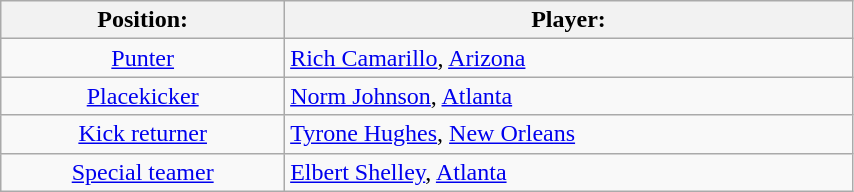<table class="wikitable" width=45%>
<tr>
<th width=20%>Position:</th>
<th width=40%>Player:</th>
</tr>
<tr>
<td align=center><a href='#'>Punter</a></td>
<td> <a href='#'>Rich Camarillo</a>, <a href='#'>Arizona</a></td>
</tr>
<tr>
<td align=center><a href='#'>Placekicker</a></td>
<td> <a href='#'>Norm Johnson</a>, <a href='#'>Atlanta</a></td>
</tr>
<tr>
<td align=center><a href='#'>Kick returner</a></td>
<td> <a href='#'>Tyrone Hughes</a>, <a href='#'>New Orleans</a></td>
</tr>
<tr>
<td align=center><a href='#'>Special teamer</a></td>
<td> <a href='#'>Elbert Shelley</a>, <a href='#'>Atlanta</a></td>
</tr>
</table>
